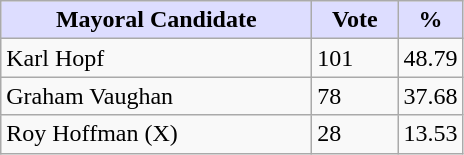<table class="wikitable">
<tr>
<th style="background:#ddf; width:200px;">Mayoral Candidate</th>
<th style="background:#ddf; width:50px;">Vote</th>
<th style="background:#ddf; width:30px;">%</th>
</tr>
<tr>
<td>Karl Hopf</td>
<td>101</td>
<td>48.79</td>
</tr>
<tr>
<td>Graham Vaughan</td>
<td>78</td>
<td>37.68</td>
</tr>
<tr>
<td>Roy Hoffman (X)</td>
<td>28</td>
<td>13.53</td>
</tr>
</table>
